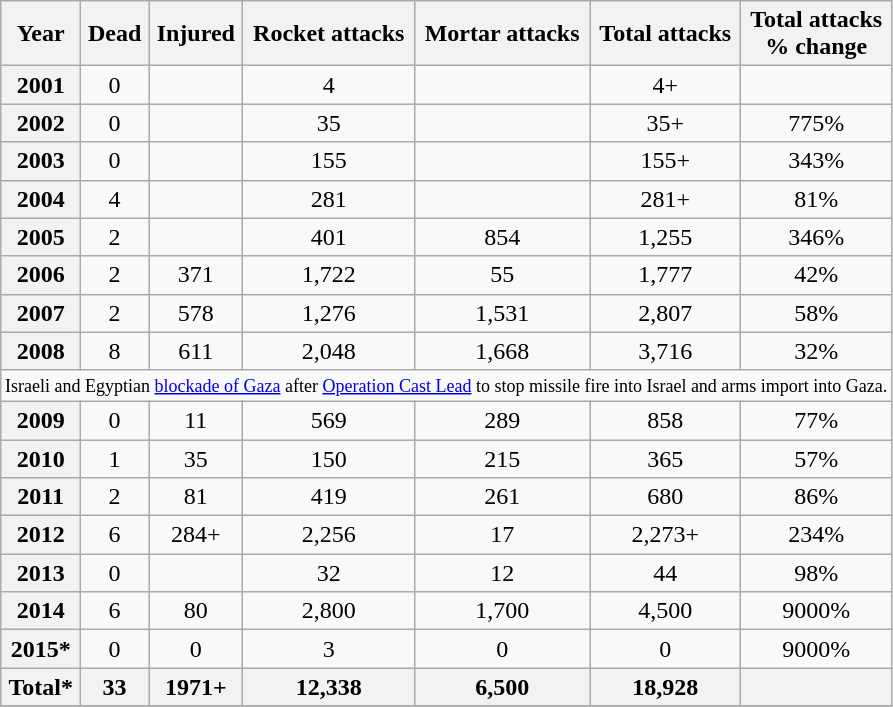<table class="wikitable sortable" style="text-align:center;">
<tr>
<th>Year</th>
<th>Dead</th>
<th>Injured</th>
<th>Rocket attacks</th>
<th>Mortar attacks</th>
<th>Total attacks</th>
<th>Total attacks <br>% change</th>
</tr>
<tr>
<th>2001</th>
<td>0</td>
<td></td>
<td>4</td>
<td></td>
<td>4+</td>
</tr>
<tr>
<th>2002</th>
<td>0</td>
<td></td>
<td>35</td>
<td></td>
<td>35+</td>
<td> 775%</td>
</tr>
<tr>
<th>2003</th>
<td>0</td>
<td></td>
<td>155</td>
<td></td>
<td>155+</td>
<td> 343%</td>
</tr>
<tr>
<th>2004</th>
<td>4</td>
<td></td>
<td>281</td>
<td></td>
<td>281+</td>
<td>  81%</td>
</tr>
<tr>
<th>2005</th>
<td>2</td>
<td></td>
<td>401</td>
<td>854</td>
<td>1,255</td>
<td> 346%</td>
</tr>
<tr>
<th>2006</th>
<td>2</td>
<td>371</td>
<td>1,722</td>
<td>55</td>
<td>1,777</td>
<td>  42%</td>
</tr>
<tr>
<th>2007</th>
<td>2</td>
<td>578</td>
<td>1,276</td>
<td>1,531</td>
<td>2,807</td>
<td>  58%</td>
</tr>
<tr>
<th>2008</th>
<td>8</td>
<td>611</td>
<td>2,048</td>
<td>1,668</td>
<td>3,716</td>
<td>  32%</td>
</tr>
<tr>
<td colspan=7 style="font-size: 75%;">Israeli and Egyptian <a href='#'>blockade of Gaza</a> after <a href='#'>Operation Cast Lead</a> to stop missile fire into Israel and arms import into Gaza.</td>
</tr>
<tr>
<th>2009</th>
<td>0</td>
<td>11</td>
<td>569</td>
<td>289</td>
<td>858</td>
<td>  77%</td>
</tr>
<tr>
<th>2010</th>
<td>1</td>
<td>35</td>
<td>150</td>
<td>215</td>
<td>365</td>
<td>  57%</td>
</tr>
<tr>
<th>2011</th>
<td>2</td>
<td>81</td>
<td>419</td>
<td>261</td>
<td>680</td>
<td>  86%</td>
</tr>
<tr>
<th>2012</th>
<td>6</td>
<td>284+</td>
<td>2,256</td>
<td>17</td>
<td>2,273+</td>
<td> 234%</td>
</tr>
<tr>
<th>2013</th>
<td>0</td>
<td></td>
<td>32</td>
<td>12</td>
<td>44</td>
<td> 98%</td>
</tr>
<tr>
<th>2014</th>
<td>6</td>
<td>80</td>
<td>2,800</td>
<td>1,700</td>
<td>4,500 </td>
<td> 9000%</td>
</tr>
<tr>
<th>2015*</th>
<td>0</td>
<td>0</td>
<td>3</td>
<td>0</td>
<td>0</td>
<td> 9000%</td>
</tr>
<tr class="sortbottom">
<th>Total*</th>
<th>33</th>
<th>1971+</th>
<th>12,338</th>
<th>6,500</th>
<th>18,928</th>
<th></th>
</tr>
<tr>
</tr>
</table>
